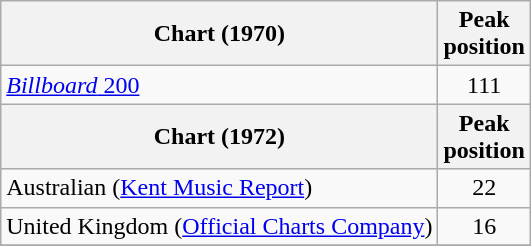<table class="wikitable">
<tr>
<th>Chart (1970)</th>
<th>Peak<br>position</th>
</tr>
<tr>
<td><a href='#'><em>Billboard</em> 200</a></td>
<td align="center">111</td>
</tr>
<tr>
<th>Chart (1972)</th>
<th>Peak<br>position</th>
</tr>
<tr>
<td>Australian (<a href='#'>Kent Music Report</a>)</td>
<td align="center">22</td>
</tr>
<tr>
<td>United Kingdom (<a href='#'>Official Charts Company</a>)</td>
<td align="center">16</td>
</tr>
<tr>
</tr>
</table>
